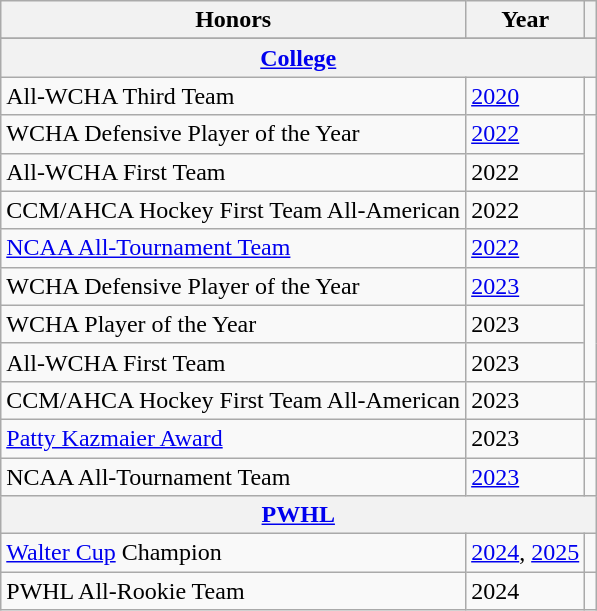<table class="wikitable">
<tr>
<th>Honors</th>
<th>Year</th>
<th></th>
</tr>
<tr>
</tr>
<tr>
<th colspan="3"><a href='#'>College</a></th>
</tr>
<tr>
<td>All-WCHA Third Team</td>
<td><a href='#'>2020</a></td>
<td></td>
</tr>
<tr>
<td>WCHA Defensive Player of the Year</td>
<td><a href='#'>2022</a></td>
<td rowspan="2"></td>
</tr>
<tr>
<td>All-WCHA First Team</td>
<td>2022</td>
</tr>
<tr>
<td>CCM/AHCA Hockey First Team All-American</td>
<td>2022</td>
<td></td>
</tr>
<tr>
<td><a href='#'>NCAA All-Tournament Team</a></td>
<td><a href='#'>2022</a></td>
<td></td>
</tr>
<tr>
<td>WCHA Defensive Player of the Year</td>
<td><a href='#'>2023</a></td>
<td rowspan="3"></td>
</tr>
<tr>
<td>WCHA Player of the Year</td>
<td>2023</td>
</tr>
<tr>
<td>All-WCHA First Team</td>
<td>2023</td>
</tr>
<tr>
<td>CCM/AHCA Hockey First Team All-American</td>
<td>2023</td>
<td></td>
</tr>
<tr>
<td><a href='#'>Patty Kazmaier Award</a></td>
<td>2023</td>
<td></td>
</tr>
<tr>
<td>NCAA All-Tournament Team</td>
<td><a href='#'>2023</a></td>
<td></td>
</tr>
<tr>
<th colspan="3"><a href='#'>PWHL</a></th>
</tr>
<tr>
<td><a href='#'>Walter Cup</a> Champion</td>
<td><a href='#'>2024</a>, <a href='#'>2025</a></td>
<td></td>
</tr>
<tr>
<td>PWHL All-Rookie Team</td>
<td>2024</td>
<td></td>
</tr>
</table>
